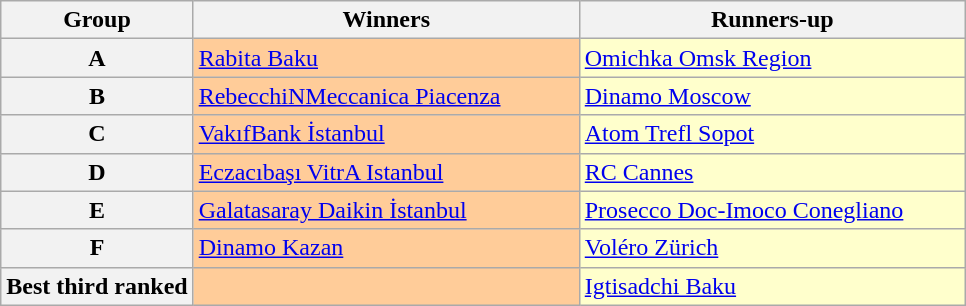<table class="wikitable">
<tr>
<th>Group</th>
<th width=250>Winners</th>
<th width=250>Runners-up</th>
</tr>
<tr>
<th>A</th>
<td bgcolor="ffcc99"> <a href='#'>Rabita Baku</a></td>
<td bgcolor="ffffcc"> <a href='#'>Omichka Omsk Region</a></td>
</tr>
<tr>
<th>B</th>
<td bgcolor="ffcc99"> <a href='#'>RebecchiNMeccanica Piacenza</a></td>
<td bgcolor="ffffcc"> <a href='#'>Dinamo Moscow</a></td>
</tr>
<tr>
<th>C</th>
<td bgcolor="ffcc99"> <a href='#'>VakıfBank İstanbul</a></td>
<td bgcolor="ffffcc"> <a href='#'>Atom Trefl Sopot</a></td>
</tr>
<tr>
<th>D</th>
<td bgcolor="ffcc99"> <a href='#'>Eczacıbaşı VitrA Istanbul</a></td>
<td bgcolor="ffffcc"> <a href='#'>RC Cannes</a></td>
</tr>
<tr>
<th>E</th>
<td bgcolor="ffcc99"> <a href='#'>Galatasaray Daikin İstanbul</a></td>
<td bgcolor="ffffcc"> <a href='#'>Prosecco Doc-Imoco Conegliano</a></td>
</tr>
<tr>
<th>F</th>
<td bgcolor="ffcc99"> <a href='#'>Dinamo Kazan</a></td>
<td bgcolor="ffffcc"> <a href='#'>Voléro Zürich</a></td>
</tr>
<tr>
<th>Best third ranked</th>
<td bgcolor="ffcc99"></td>
<td bgcolor="ffffcc"> <a href='#'>Igtisadchi Baku</a></td>
</tr>
</table>
